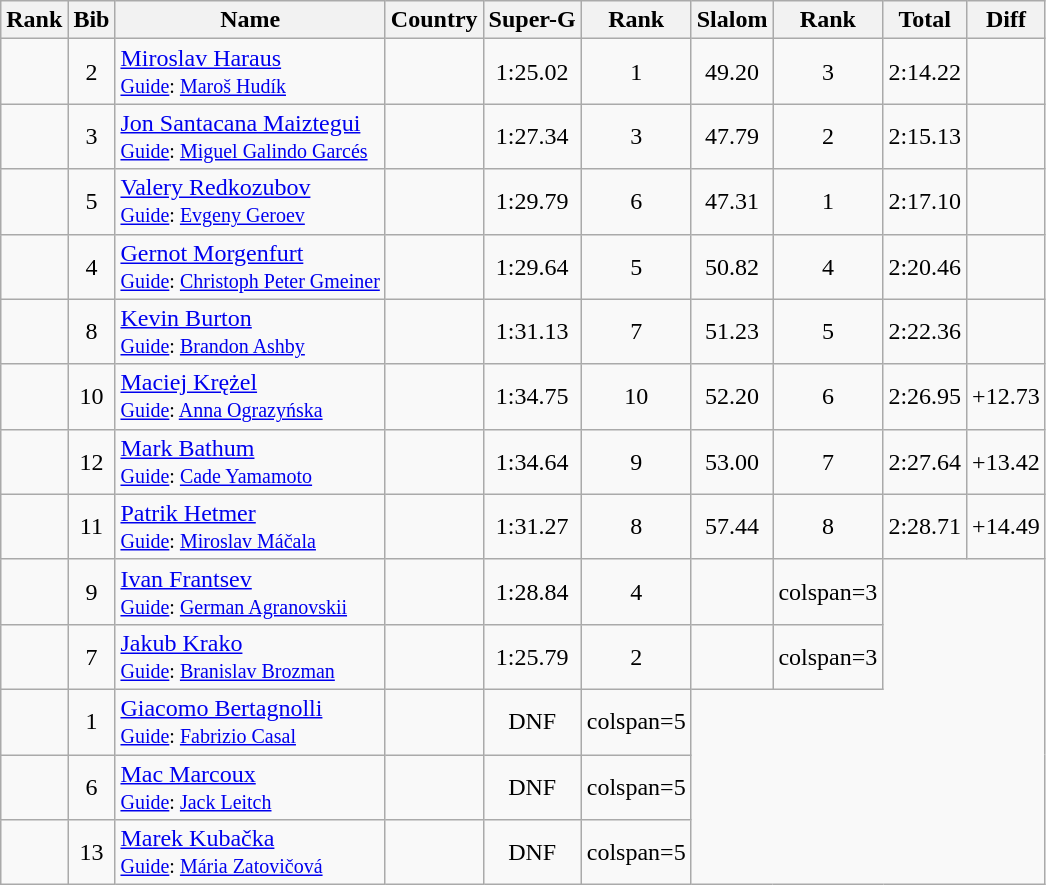<table class="wikitable sortable" style="text-align:center">
<tr>
<th>Rank</th>
<th>Bib</th>
<th>Name</th>
<th>Country</th>
<th>Super-G</th>
<th>Rank</th>
<th>Slalom</th>
<th>Rank</th>
<th>Total</th>
<th>Diff</th>
</tr>
<tr>
<td></td>
<td>2</td>
<td align="left"><a href='#'>Miroslav Haraus</a><br><small><a href='#'>Guide</a>: <a href='#'>Maroš Hudík</a></small></td>
<td align="left"></td>
<td>1:25.02</td>
<td>1</td>
<td>49.20</td>
<td>3</td>
<td>2:14.22</td>
<td></td>
</tr>
<tr>
<td></td>
<td>3</td>
<td align="left"><a href='#'>Jon Santacana Maiztegui</a><br><small><a href='#'>Guide</a>: <a href='#'>Miguel Galindo Garcés</a></small></td>
<td align="left"></td>
<td>1:27.34</td>
<td>3</td>
<td>47.79</td>
<td>2</td>
<td>2:15.13</td>
<td></td>
</tr>
<tr>
<td></td>
<td>5</td>
<td align="left"><a href='#'>Valery Redkozubov</a><br><small><a href='#'>Guide</a>: <a href='#'>Evgeny Geroev</a></small></td>
<td align="left"></td>
<td>1:29.79</td>
<td>6</td>
<td>47.31</td>
<td>1</td>
<td>2:17.10</td>
<td></td>
</tr>
<tr>
<td></td>
<td>4</td>
<td align="left"><a href='#'>Gernot Morgenfurt</a><br><small><a href='#'>Guide</a>: <a href='#'>Christoph Peter Gmeiner</a></small></td>
<td align="left"></td>
<td>1:29.64</td>
<td>5</td>
<td>50.82</td>
<td>4</td>
<td>2:20.46</td>
<td></td>
</tr>
<tr>
<td></td>
<td>8</td>
<td align="left"><a href='#'>Kevin Burton</a><br><small><a href='#'>Guide</a>: <a href='#'>Brandon Ashby</a></small></td>
<td align="left"></td>
<td>1:31.13</td>
<td>7</td>
<td>51.23</td>
<td>5</td>
<td>2:22.36</td>
<td></td>
</tr>
<tr>
<td></td>
<td>10</td>
<td align="left"><a href='#'>Maciej Krężel</a><br><small><a href='#'>Guide</a>: <a href='#'>Anna Ograzyńska</a></small></td>
<td align="left"></td>
<td>1:34.75</td>
<td>10</td>
<td>52.20</td>
<td>6</td>
<td>2:26.95</td>
<td>+12.73</td>
</tr>
<tr>
<td></td>
<td>12</td>
<td align="left"><a href='#'>Mark Bathum</a><br><small><a href='#'>Guide</a>: <a href='#'>Cade Yamamoto</a></small></td>
<td align="left"></td>
<td>1:34.64</td>
<td>9</td>
<td>53.00</td>
<td>7</td>
<td>2:27.64</td>
<td>+13.42</td>
</tr>
<tr>
<td></td>
<td>11</td>
<td align="left"><a href='#'>Patrik Hetmer</a><br><small><a href='#'>Guide</a>: <a href='#'>Miroslav Máčala</a></small></td>
<td align="left"></td>
<td>1:31.27</td>
<td>8</td>
<td>57.44</td>
<td>8</td>
<td>2:28.71</td>
<td>+14.49</td>
</tr>
<tr>
<td></td>
<td>9</td>
<td align="left"><a href='#'>Ivan Frantsev</a><br><small><a href='#'>Guide</a>: <a href='#'>German Agranovskii</a></small></td>
<td align="left"></td>
<td>1:28.84</td>
<td>4</td>
<td></td>
<td>colspan=3 </td>
</tr>
<tr>
<td></td>
<td>7</td>
<td align="left"><a href='#'>Jakub Krako</a><br><small><a href='#'>Guide</a>: <a href='#'>Branislav Brozman</a></small></td>
<td align="left"></td>
<td>1:25.79</td>
<td>2</td>
<td></td>
<td>colspan=3 </td>
</tr>
<tr>
<td></td>
<td>1</td>
<td align="left"><a href='#'>Giacomo Bertagnolli</a><br><small><a href='#'>Guide</a>: <a href='#'>Fabrizio Casal</a></small></td>
<td align="left"></td>
<td>DNF</td>
<td>colspan=5 </td>
</tr>
<tr>
<td></td>
<td>6</td>
<td align="left"><a href='#'>Mac Marcoux</a><br><small><a href='#'>Guide</a>: <a href='#'>Jack Leitch</a></small></td>
<td align="left"></td>
<td>DNF</td>
<td>colspan=5 </td>
</tr>
<tr>
<td></td>
<td>13</td>
<td align="left"><a href='#'>Marek Kubačka</a><br><small><a href='#'>Guide</a>: <a href='#'>Mária Zatovičová</a></small></td>
<td align="left"></td>
<td>DNF</td>
<td>colspan=5 </td>
</tr>
</table>
